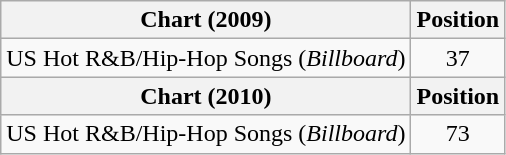<table class="wikitable">
<tr>
<th>Chart (2009)</th>
<th>Position</th>
</tr>
<tr>
<td>US Hot R&B/Hip-Hop Songs (<em>Billboard</em>)</td>
<td align="center">37</td>
</tr>
<tr>
<th>Chart (2010)</th>
<th>Position</th>
</tr>
<tr>
<td>US Hot R&B/Hip-Hop Songs (<em>Billboard</em>)</td>
<td align="center">73</td>
</tr>
</table>
